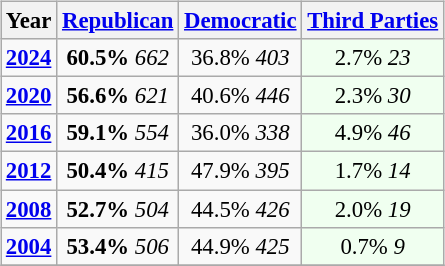<table class="wikitable" style="float:right; font-size:95%;">
<tr>
<th>Year</th>
<th><a href='#'>Republican</a></th>
<th><a href='#'>Democratic</a></th>
<th><a href='#'>Third Parties</a></th>
</tr>
<tr>
<td style="text-align:center;" ><strong><a href='#'>2024</a></strong></td>
<td style="text-align:center;" ><strong>60.5%</strong> <em>662</em></td>
<td style="text-align:center;" >36.8%  <em>403</em></td>
<td style="text-align:center; background:honeyDew;">2.7% <em>23</em></td>
</tr>
<tr>
<td style="text-align:center;" ><strong><a href='#'>2020</a></strong></td>
<td style="text-align:center;" ><strong>56.6%</strong> <em>621</em></td>
<td style="text-align:center;" >40.6%  <em>446</em></td>
<td style="text-align:center; background:honeyDew;">2.3% <em>30</em></td>
</tr>
<tr>
<td style="text-align:center;" ><strong><a href='#'>2016</a></strong></td>
<td style="text-align:center;" ><strong>59.1%</strong> <em>554</em></td>
<td style="text-align:center;" >36.0% <em>338</em></td>
<td style="text-align:center; background:honeyDew;">4.9% <em>46</em></td>
</tr>
<tr>
<td style="text-align:center;" ><strong><a href='#'>2012</a></strong></td>
<td style="text-align:center;" ><strong>50.4%</strong> <em>415</em></td>
<td style="text-align:center;" >47.9%  <em>395</em></td>
<td style="text-align:center; background:honeyDew;">1.7% <em>14</em></td>
</tr>
<tr>
<td style="text-align:center;" ><strong><a href='#'>2008</a></strong></td>
<td style="text-align:center;" ><strong>52.7%</strong> <em>504</em></td>
<td style="text-align:center;" >44.5%  <em>426</em></td>
<td style="text-align:center; background:honeyDew;">2.0% <em>19</em></td>
</tr>
<tr>
<td style="text-align:center;" ><strong><a href='#'>2004</a></strong></td>
<td style="text-align:center;" ><strong>53.4%</strong> <em>506</em></td>
<td style="text-align:center;" >44.9%   <em>425</em></td>
<td style="text-align:center; background:honeyDew;">0.7% <em>9</em></td>
</tr>
<tr>
</tr>
</table>
